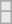<table class=wikitable>
<tr>
</tr>
<tr bgcolor= e8e8e8>
<td></td>
</tr>
<tr>
</tr>
<tr bgcolor= e8e8e8>
<td></td>
</tr>
</table>
